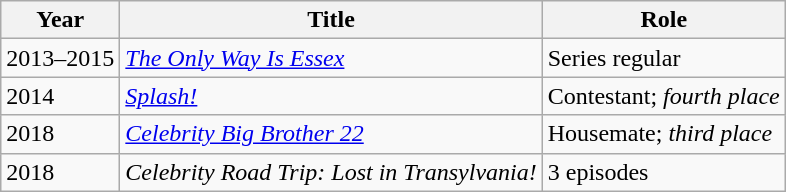<table class="wikitable">
<tr>
<th>Year</th>
<th>Title</th>
<th>Role</th>
</tr>
<tr>
<td>2013–2015</td>
<td><em><a href='#'>The Only Way Is Essex</a></em></td>
<td>Series regular</td>
</tr>
<tr>
<td>2014</td>
<td><em><a href='#'>Splash!</a></em></td>
<td>Contestant; <em>fourth place</em></td>
</tr>
<tr>
<td>2018</td>
<td><em><a href='#'>Celebrity Big Brother 22</a></em></td>
<td>Housemate; <em>third place</em></td>
</tr>
<tr>
<td>2018</td>
<td><em>Celebrity Road Trip: Lost in Transylvania!</em></td>
<td>3 episodes</td>
</tr>
</table>
